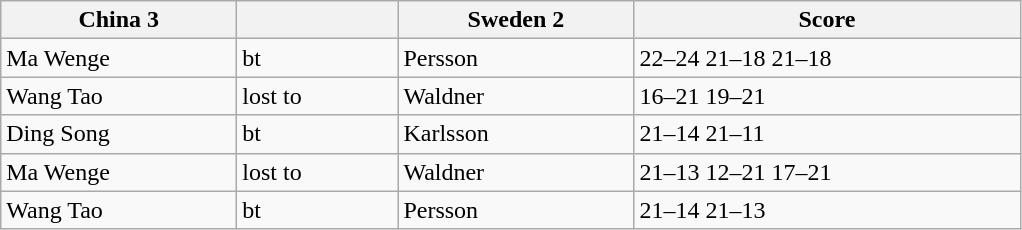<table class="wikitable">
<tr>
<th width=150> China 3</th>
<th width=100></th>
<th width=150> Sweden 2</th>
<th width=250>Score</th>
</tr>
<tr>
<td>Ma Wenge</td>
<td>bt</td>
<td>Persson</td>
<td>22–24 21–18 21–18</td>
</tr>
<tr>
<td>Wang Tao</td>
<td>lost to</td>
<td>Waldner</td>
<td>16–21  19–21</td>
</tr>
<tr>
<td>Ding Song</td>
<td>bt</td>
<td>Karlsson</td>
<td>21–14 21–11</td>
</tr>
<tr>
<td>Ma Wenge</td>
<td>lost to</td>
<td>Waldner</td>
<td>21–13 12–21 17–21</td>
</tr>
<tr>
<td>Wang Tao</td>
<td>bt</td>
<td>Persson</td>
<td>21–14 21–13</td>
</tr>
</table>
